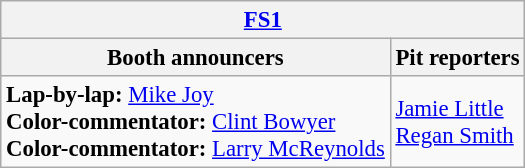<table class="wikitable" style="font-size: 95%;">
<tr>
<th colspan="2"><a href='#'>FS1</a></th>
</tr>
<tr>
<th>Booth announcers</th>
<th>Pit reporters</th>
</tr>
<tr>
<td><strong>Lap-by-lap:</strong> <a href='#'>Mike Joy</a><br><strong>Color-commentator:</strong> <a href='#'>Clint Bowyer</a><br><strong>Color-commentator:</strong> <a href='#'>Larry McReynolds</a></td>
<td><a href='#'>Jamie Little</a><br><a href='#'>Regan Smith</a></td>
</tr>
</table>
